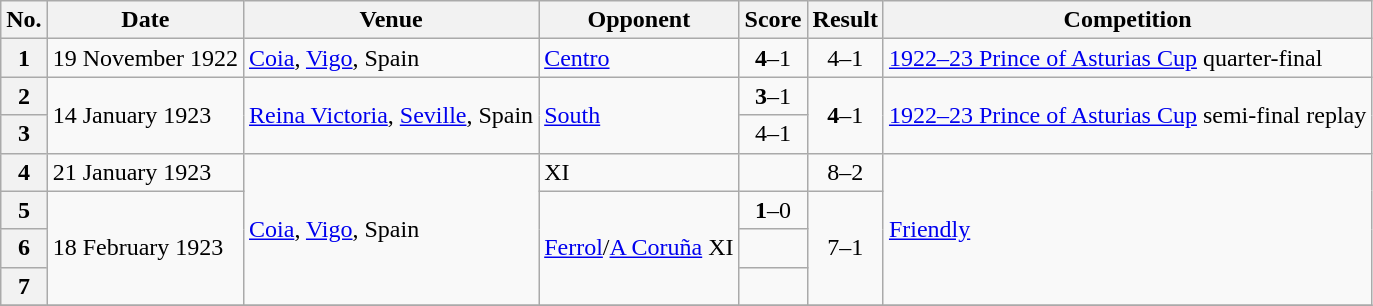<table class="wikitable sortable plainrowheaders">
<tr>
<th scope=col>No.</th>
<th scope=col>Date</th>
<th scope=col>Venue</th>
<th scope=col>Opponent</th>
<th scope=col>Score</th>
<th scope=col>Result</th>
<th scope=col>Competition</th>
</tr>
<tr>
<th scope=row style=text-align:center>1</th>
<td rowspan="1">19 November 1922</td>
<td rowspan="1"><a href='#'>Coia</a>, <a href='#'>Vigo</a>, Spain</td>
<td rowspan="1"> <a href='#'>Centro</a></td>
<td align=center><strong>4</strong>–1</td>
<td rowspan="1" align=center>4–1</td>
<td rowspan="1"><a href='#'>1922–23 Prince of Asturias Cup</a> quarter-final</td>
</tr>
<tr>
<th scope=row style=text-align:center>2</th>
<td rowspan="2">14 January 1923</td>
<td rowspan="2"><a href='#'>Reina Victoria</a>, <a href='#'>Seville</a>, Spain</td>
<td rowspan="2"> <a href='#'>South</a></td>
<td align=center><strong>3</strong>–1</td>
<td rowspan="2" align=center><strong>4</strong>–1</td>
<td rowspan="2"><a href='#'>1922–23 Prince of Asturias Cup</a> semi-final replay</td>
</tr>
<tr>
<th scope=row style=text-align:center>3</th>
<td align=center>4–1</td>
</tr>
<tr>
<th scope=row style=text-align:center>4</th>
<td rowspan="1">21 January 1923</td>
<td rowspan="4"><a href='#'>Coia</a>, <a href='#'>Vigo</a>, Spain</td>
<td rowspan="1"> XI</td>
<td align=center></td>
<td rowspan="1" align=center>8–2</td>
<td rowspan="4"><a href='#'>Friendly</a></td>
</tr>
<tr>
<th scope=row style=text-align:center>5</th>
<td rowspan="3">18 February 1923</td>
<td rowspan="3"> <a href='#'>Ferrol</a>/<a href='#'>A Coruña</a> XI</td>
<td align=center><strong>1</strong>–0</td>
<td rowspan="3" align=center>7–1</td>
</tr>
<tr>
<th scope=row style=text-align:center>6</th>
<td align=center></td>
</tr>
<tr>
<th scope=row style=text-align:center>7</th>
<td align=center></td>
</tr>
<tr>
</tr>
</table>
